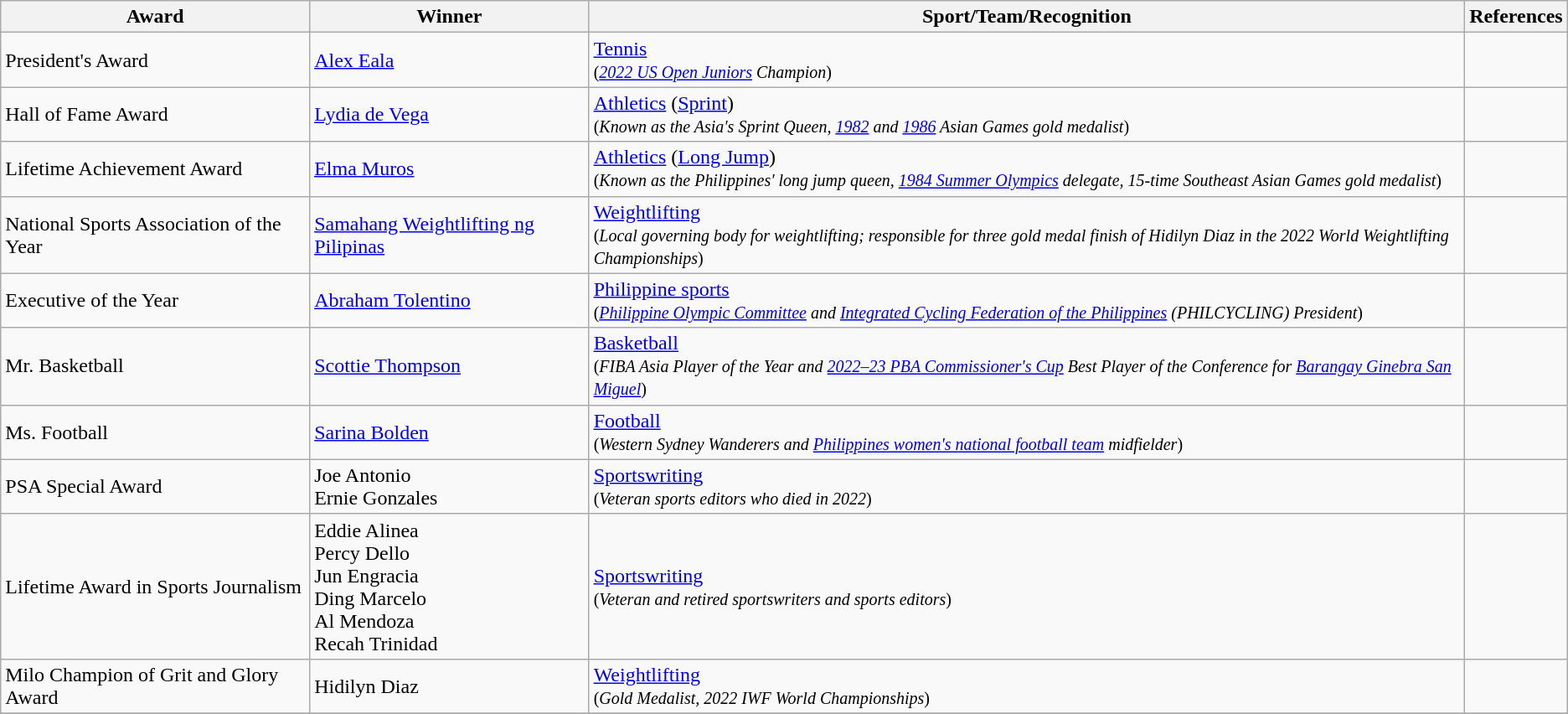<table class="wikitable">
<tr>
<th>Award</th>
<th>Winner</th>
<th>Sport/Team/Recognition</th>
<th>References</th>
</tr>
<tr>
<td>President's Award</td>
<td><a href='#'>Alex Eala</a></td>
<td><a href='#'>Tennis</a> <br> <small>(<em><a href='#'>2022 US Open Juniors</a> Champion</em>)</small></td>
<td></td>
</tr>
<tr>
<td>Hall of Fame Award</td>
<td><a href='#'>Lydia de Vega</a></td>
<td><a href='#'>Athletics</a> (<a href='#'>Sprint</a>) <br> <small>(<em>Known as the Asia's Sprint Queen, <a href='#'>1982</a> and <a href='#'>1986</a> Asian Games gold medalist</em>)</small></td>
<td></td>
</tr>
<tr>
<td>Lifetime Achievement Award</td>
<td><a href='#'>Elma Muros</a></td>
<td><a href='#'>Athletics</a> (<a href='#'>Long Jump</a>) <br> <small>(<em>Known as the Philippines' long jump queen, <a href='#'>1984 Summer Olympics</a> delegate, 15-time Southeast Asian Games gold medalist</em>)</small></td>
<td></td>
</tr>
<tr>
<td>National Sports Association of the Year</td>
<td><a href='#'>Samahang Weightlifting ng Pilipinas</a></td>
<td><a href='#'>Weightlifting</a> <br> <small>(<em>Local governing body for weightlifting; responsible for three gold medal finish of Hidilyn Diaz in the 2022 World Weightlifting Championships</em>)</small></td>
<td></td>
</tr>
<tr>
<td>Executive of the Year</td>
<td><a href='#'>Abraham Tolentino</a></td>
<td><a href='#'>Philippine sports</a> <br> <small>(<em><a href='#'>Philippine Olympic Committee</a> and <a href='#'>Integrated Cycling Federation of the Philippines</a> (PHILCYCLING) President</em>)</small></td>
<td></td>
</tr>
<tr>
<td>Mr. Basketball</td>
<td><a href='#'>Scottie Thompson</a></td>
<td><a href='#'>Basketball</a> <br> <small>(<em>FIBA Asia Player of the Year and <a href='#'>2022–23 PBA Commissioner's Cup</a> Best Player of the Conference for <a href='#'>Barangay Ginebra San Miguel</a></em>)</small></td>
<td></td>
</tr>
<tr>
<td>Ms. Football</td>
<td><a href='#'>Sarina Bolden</a></td>
<td><a href='#'>Football</a> <br> <small>(<em>Western Sydney Wanderers and <a href='#'>Philippines women's national football team</a> midfielder</em>)</small></td>
<td></td>
</tr>
<tr>
<td>PSA Special Award</td>
<td>Joe Antonio <br> Ernie Gonzales</td>
<td><a href='#'>Sportswriting</a> <br> <small>(<em>Veteran sports editors who died in 2022</em>)</small></td>
<td></td>
</tr>
<tr>
<td>Lifetime Award in Sports Journalism</td>
<td>Eddie Alinea <br> Percy Dello <br> Jun Engracia <br> Ding Marcelo <br> Al Mendoza <br> Recah Trinidad</td>
<td><a href='#'>Sportswriting</a> <br> <small>(<em>Veteran and retired sportswriters and sports editors</em>)</small></td>
<td></td>
</tr>
<tr>
<td>Milo Champion of Grit and Glory Award</td>
<td>Hidilyn Diaz</td>
<td><a href='#'>Weightlifting</a> <br> <small>(<em>Gold Medalist, 2022 IWF World Championships</em>)</small></td>
<td></td>
</tr>
<tr>
</tr>
</table>
